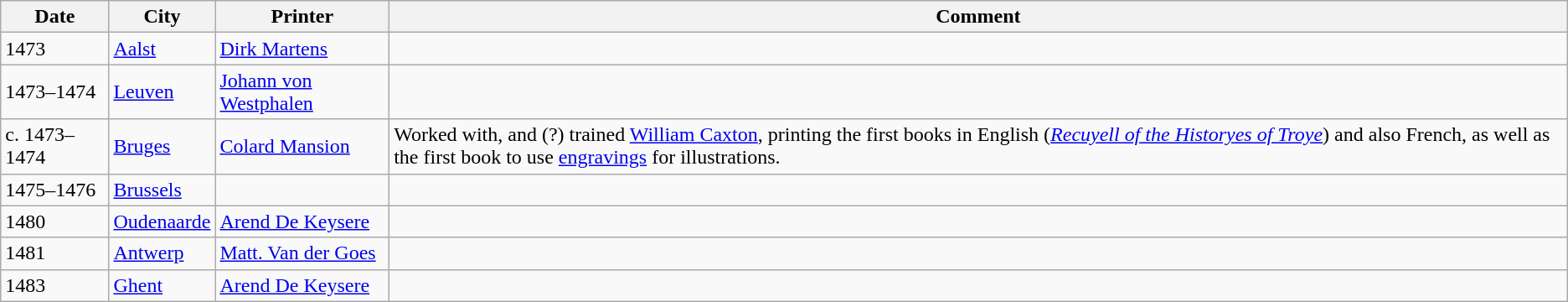<table class="wikitable">
<tr>
<th>Date</th>
<th>City</th>
<th>Printer </th>
<th>Comment</th>
</tr>
<tr>
<td>1473</td>
<td><a href='#'>Aalst</a></td>
<td><a href='#'>Dirk Martens</a></td>
</tr>
<tr>
<td>1473–1474</td>
<td><a href='#'>Leuven</a></td>
<td><a href='#'>Johann von Westphalen</a></td>
<td></td>
</tr>
<tr>
<td>c. 1473–1474</td>
<td><a href='#'>Bruges</a></td>
<td><a href='#'>Colard Mansion</a></td>
<td>Worked with, and (?) trained <a href='#'>William Caxton</a>, printing the first books in English (<em><a href='#'>Recuyell of the Historyes of Troye</a></em>) and also French, as well as the first book to use <a href='#'>engravings</a> for illustrations.</td>
</tr>
<tr>
<td>1475–1476</td>
<td><a href='#'>Brussels</a></td>
<td></td>
<td></td>
</tr>
<tr>
<td>1480</td>
<td><a href='#'>Oudenaarde</a></td>
<td><a href='#'>Arend De Keysere</a></td>
<td></td>
</tr>
<tr>
<td>1481</td>
<td><a href='#'>Antwerp</a></td>
<td><a href='#'>Matt. Van der Goes</a></td>
<td></td>
</tr>
<tr>
<td>1483</td>
<td><a href='#'>Ghent</a></td>
<td><a href='#'>Arend De Keysere</a></td>
<td></td>
</tr>
</table>
